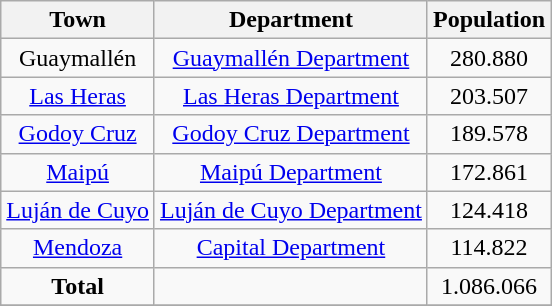<table class="wikitable" style="text-align: center;">
<tr>
<th>Town</th>
<th>Department</th>
<th>Population</th>
</tr>
<tr align="center">
<td>Guaymallén</td>
<td><a href='#'>Guaymallén Department</a></td>
<td>280.880</td>
</tr>
<tr align="center">
<td><a href='#'>Las Heras</a></td>
<td><a href='#'>Las Heras Department</a></td>
<td>203.507</td>
</tr>
<tr align="center">
<td><a href='#'>Godoy Cruz</a></td>
<td><a href='#'>Godoy Cruz Department</a></td>
<td>189.578</td>
</tr>
<tr align="center">
<td><a href='#'>Maipú</a></td>
<td><a href='#'>Maipú Department</a></td>
<td>172.861</td>
</tr>
<tr align="center">
<td><a href='#'>Luján de Cuyo</a></td>
<td><a href='#'>Luján de Cuyo Department</a></td>
<td>124.418</td>
</tr>
<tr align="center">
<td><a href='#'>Mendoza</a></td>
<td><a href='#'>Capital Department</a></td>
<td>114.822</td>
</tr>
<tr>
<td><strong>Total</strong></td>
<td></td>
<td>1.086.066</td>
</tr>
<tr>
</tr>
</table>
